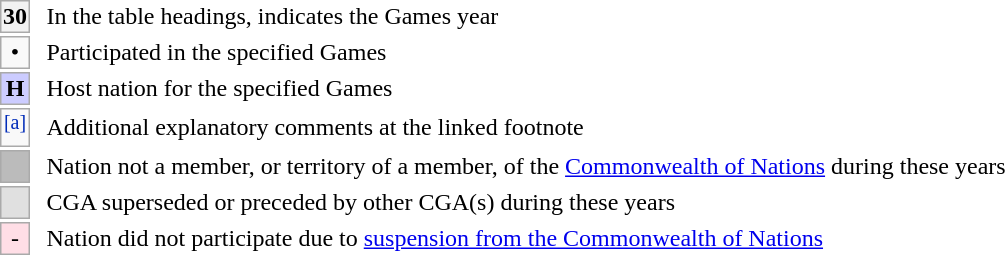<table>
<tr>
<td style="background:#f2f2f2; border:1px #aaa solid; text-align:center; width:1em"><strong>30</strong></td>
<td> </td>
<td>In the table headings, indicates the Games year</td>
</tr>
<tr>
<td style="background:#f9f9f9; border:1px #aaa solid; text-align:center; width:1em">•</td>
<td></td>
<td>Participated in the specified Games</td>
</tr>
<tr>
<td style="background:#ccccff; border:1px #aaa solid; text-align:center;"><strong>H</strong></td>
<td></td>
<td>Host nation for the specified Games</td>
</tr>
<tr>
<td style="background:#f9f9f9; border:1px #aaa solid; text-align:center; color:#002bb8"><sup>[a]</sup></td>
<td></td>
<td>Additional explanatory comments at the linked footnote</td>
</tr>
<tr>
<td style="background:#bbb; border:1px #aaa solid;"> </td>
<td></td>
<td>Nation not a member, or territory of a member, of the <a href='#'>Commonwealth of Nations</a> during these years</td>
</tr>
<tr>
<td style="background:#e0e0e0; border:1px #aaa solid;"> </td>
<td></td>
<td>CGA superseded or preceded by other CGA(s) during these years</td>
</tr>
<tr>
<td align=center style="background:#ffdee6; border:1px #aaa solid;">-</td>
<td></td>
<td>Nation did not participate due to <a href='#'>suspension from the Commonwealth of Nations</a></td>
</tr>
</table>
